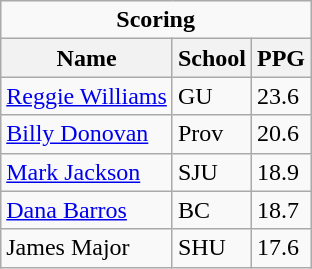<table class="wikitable">
<tr>
<td colspan=3 style="text-align:center;"><strong>Scoring</strong></td>
</tr>
<tr>
<th>Name</th>
<th>School</th>
<th>PPG</th>
</tr>
<tr>
<td><a href='#'>Reggie Williams</a></td>
<td>GU</td>
<td>23.6</td>
</tr>
<tr>
<td><a href='#'>Billy Donovan</a></td>
<td>Prov</td>
<td>20.6</td>
</tr>
<tr>
<td><a href='#'>Mark Jackson</a></td>
<td>SJU</td>
<td>18.9</td>
</tr>
<tr>
<td><a href='#'>Dana Barros</a></td>
<td>BC</td>
<td>18.7</td>
</tr>
<tr>
<td>James Major</td>
<td>SHU</td>
<td>17.6</td>
</tr>
</table>
